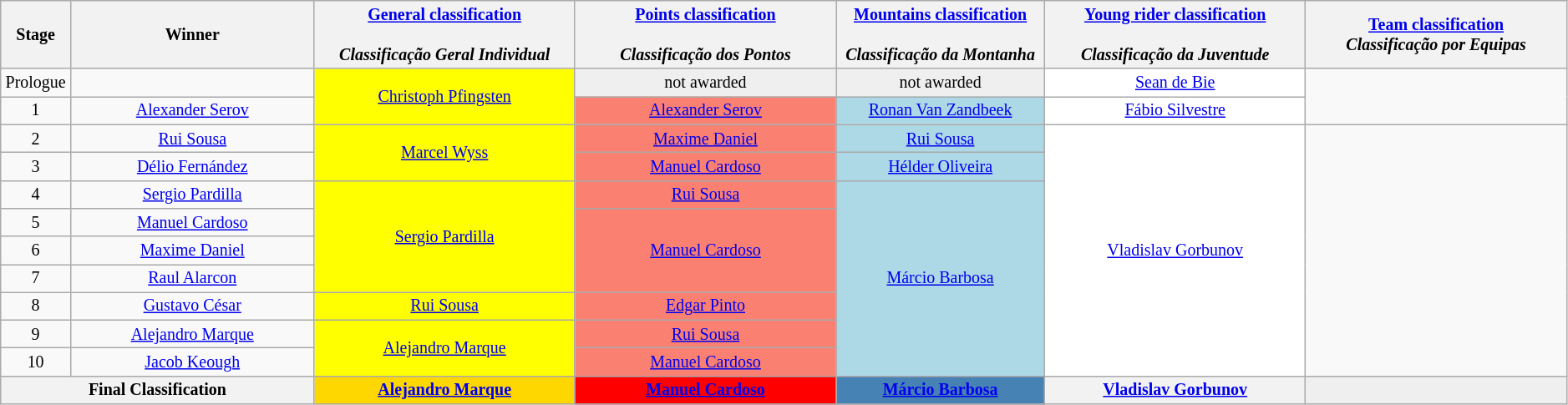<table class="wikitable" style="text-align: center; font-size:smaller;">
<tr>
<th style="width:1%;">Stage</th>
<th style="width:14%;">Winner</th>
<th style="width:12%;"><a href='#'>General classification</a><br><br><em>Classificação Geral Individual</em></th>
<th style="width:12%;"><a href='#'>Points classification</a><br><br><em>Classificação dos Pontos</em></th>
<th style="width:12%;"><a href='#'>Mountains classification</a><br><br><em>Classificação da Montanha</em></th>
<th style="width:12%;"><a href='#'>Young rider classification</a><br><br><em>Classificação da Juventude</em></th>
<th style="width:12%;"><a href='#'>Team classification</a><br><em>Classificação por Equipas</em></th>
</tr>
<tr>
<td>Prologue</td>
<td></td>
<td style="background:yellow;" rowspan=2><a href='#'>Christoph Pfingsten</a></td>
<td style="background:#EFEFEF;">not awarded</td>
<td style="background:#EFEFEF;">not awarded</td>
<td style="background:white;"><a href='#'>Sean de Bie</a></td>
<td rowspan=2></td>
</tr>
<tr>
<td>1</td>
<td><a href='#'>Alexander Serov</a></td>
<td style="background:salmon;"><a href='#'>Alexander Serov</a></td>
<td style="background:lightblue;"><a href='#'>Ronan Van Zandbeek</a></td>
<td style="background:white;"><a href='#'>Fábio Silvestre</a></td>
</tr>
<tr>
<td>2</td>
<td><a href='#'>Rui Sousa</a></td>
<td style="background:yellow;" rowspan=2><a href='#'>Marcel Wyss</a></td>
<td style="background:salmon;"><a href='#'>Maxime Daniel</a></td>
<td style="background:lightblue;"><a href='#'>Rui Sousa</a></td>
<td style="background:white;" rowspan=9><a href='#'>Vladislav Gorbunov</a></td>
<td rowspan=9></td>
</tr>
<tr>
<td>3</td>
<td><a href='#'>Délio Fernández</a></td>
<td style="background:salmon;"><a href='#'>Manuel Cardoso</a></td>
<td style="background:lightblue;"><a href='#'>Hélder Oliveira</a></td>
</tr>
<tr>
<td>4</td>
<td><a href='#'>Sergio Pardilla</a></td>
<td style="background:yellow;" rowspan=4><a href='#'>Sergio Pardilla</a></td>
<td style="background:salmon;"><a href='#'>Rui Sousa</a></td>
<td style="background:lightblue;" rowspan=7><a href='#'>Márcio Barbosa</a></td>
</tr>
<tr>
<td>5</td>
<td><a href='#'>Manuel Cardoso</a></td>
<td style="background:salmon;" rowspan=3><a href='#'>Manuel Cardoso</a></td>
</tr>
<tr>
<td>6</td>
<td><a href='#'>Maxime Daniel</a></td>
</tr>
<tr>
<td>7</td>
<td><a href='#'>Raul Alarcon</a></td>
</tr>
<tr>
<td>8</td>
<td><a href='#'>Gustavo César</a></td>
<td style="background:yellow;"><a href='#'>Rui Sousa</a></td>
<td style="background:salmon;"><a href='#'>Edgar Pinto</a></td>
</tr>
<tr>
<td>9</td>
<td><a href='#'>Alejandro Marque</a></td>
<td style="background:yellow;" rowspan=2><a href='#'>Alejandro Marque</a></td>
<td style="background:salmon;"><a href='#'>Rui Sousa</a></td>
</tr>
<tr>
<td>10</td>
<td><a href='#'>Jacob Keough</a></td>
<td style="background:salmon;"><a href='#'>Manuel Cardoso</a></td>
</tr>
<tr>
<th colspan=2><strong>Final Classification</strong></th>
<th style="background:gold; width:15%;"><a href='#'>Alejandro Marque</a></th>
<th style="background:red; width:15%;"><a href='#'>Manuel Cardoso</a></th>
<th style="background:steelblue;"><a href='#'>Márcio Barbosa</a></th>
<th style="background:offwhite; width:15%;"><a href='#'>Vladislav Gorbunov</a></th>
<th style="background:#efefef; width:15%;"></th>
</tr>
</table>
